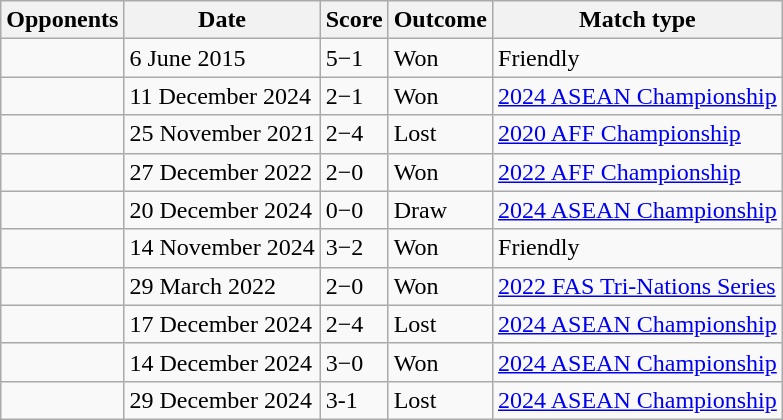<table class="wikitable">
<tr>
<th>Opponents</th>
<th>Date</th>
<th>Score</th>
<th>Outcome</th>
<th>Match type</th>
</tr>
<tr>
<td></td>
<td>6 June 2015</td>
<td>5−1</td>
<td>Won</td>
<td>Friendly</td>
</tr>
<tr>
<td></td>
<td>11 December 2024</td>
<td>2−1</td>
<td>Won</td>
<td><a href='#'>2024 ASEAN Championship</a></td>
</tr>
<tr>
<td></td>
<td>25 November 2021</td>
<td>2−4</td>
<td>Lost</td>
<td><a href='#'>2020 AFF Championship</a></td>
</tr>
<tr>
<td></td>
<td>27 December 2022</td>
<td>2−0</td>
<td>Won</td>
<td><a href='#'>2022 AFF Championship</a></td>
</tr>
<tr>
<td></td>
<td>20 December 2024</td>
<td>0−0</td>
<td>Draw</td>
<td><a href='#'>2024 ASEAN Championship</a></td>
</tr>
<tr>
<td></td>
<td>14 November 2024</td>
<td>3−2</td>
<td>Won</td>
<td>Friendly</td>
</tr>
<tr>
<td></td>
<td>29 March 2022</td>
<td>2−0</td>
<td>Won</td>
<td><a href='#'>2022 FAS Tri-Nations Series</a></td>
</tr>
<tr>
<td></td>
<td>17 December 2024</td>
<td>2−4</td>
<td>Lost</td>
<td><a href='#'>2024 ASEAN Championship</a></td>
</tr>
<tr>
<td></td>
<td>14 December 2024</td>
<td>3−0</td>
<td>Won</td>
<td><a href='#'>2024 ASEAN Championship</a></td>
</tr>
<tr>
<td></td>
<td>29 December 2024</td>
<td>3-1</td>
<td>Lost</td>
<td><a href='#'>2024 ASEAN Championship</a></td>
</tr>
</table>
